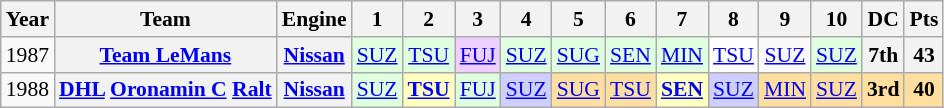<table class="wikitable" style="text-align:center; font-size:90%">
<tr>
<th>Year</th>
<th>Team</th>
<th>Engine</th>
<th>1</th>
<th>2</th>
<th>3</th>
<th>4</th>
<th>5</th>
<th>6</th>
<th>7</th>
<th>8</th>
<th>9</th>
<th>10</th>
<th>DC</th>
<th>Pts</th>
</tr>
<tr>
<td>1987</td>
<th><a href='#'>Team LeMans</a></th>
<th><a href='#'>Nissan</a></th>
<td style="background:#DFFFDF;"><a href='#'>SUZ</a><br></td>
<td style="background:#DFFFDF;"><a href='#'>TSU</a><br></td>
<td style="background:#EFCFFF;"><a href='#'>FUJ</a><br></td>
<td style="background:#DFFFDF;"><a href='#'>SUZ</a><br></td>
<td style="background:#DFFFDF;"><a href='#'>SUG</a><br></td>
<td style="background:#DFFFDF;"><a href='#'>SEN</a><br></td>
<td style="background:#DFFFDF;"><a href='#'>MIN</a><br></td>
<td style="background:#FFFFFF;"><a href='#'>TSU</a><br></td>
<td><a href='#'>SUZ</a></td>
<td style="background:#DFFFDF;"><a href='#'>SUZ</a><br></td>
<th>7th</th>
<th>43</th>
</tr>
<tr>
<td>1988</td>
<th><a href='#'>DHL</a> <a href='#'>Oronamin C</a> <a href='#'>Ralt</a></th>
<th><a href='#'>Nissan</a></th>
<td style="background:#DFFFDF;"><a href='#'>SUZ</a><br></td>
<td style="background:#FFFFBF;"><a href='#'><strong>TSU</strong></a><br></td>
<td style="background:#DFFFDF;"><a href='#'>FUJ</a><br></td>
<td style="background:#CFCFFF;"><a href='#'>SUZ</a><br></td>
<td style="background:#FFDF9F;"><a href='#'>SUG</a><br></td>
<td style="background:#FFDF9F;"><a href='#'>TSU</a><br></td>
<td style="background:#FFFFBF;"><a href='#'><strong>SEN</strong></a><br></td>
<td style="background:#CFCFFF;"><a href='#'>SUZ</a><br></td>
<td style="background:#FFDF9F;"><a href='#'>MIN</a><br></td>
<td style="background:#FFDF9F;"><a href='#'>SUZ</a><br></td>
<th style="background:#FFDF9F;">3rd</th>
<th style="background:#FFDF9F;">40</th>
</tr>
</table>
